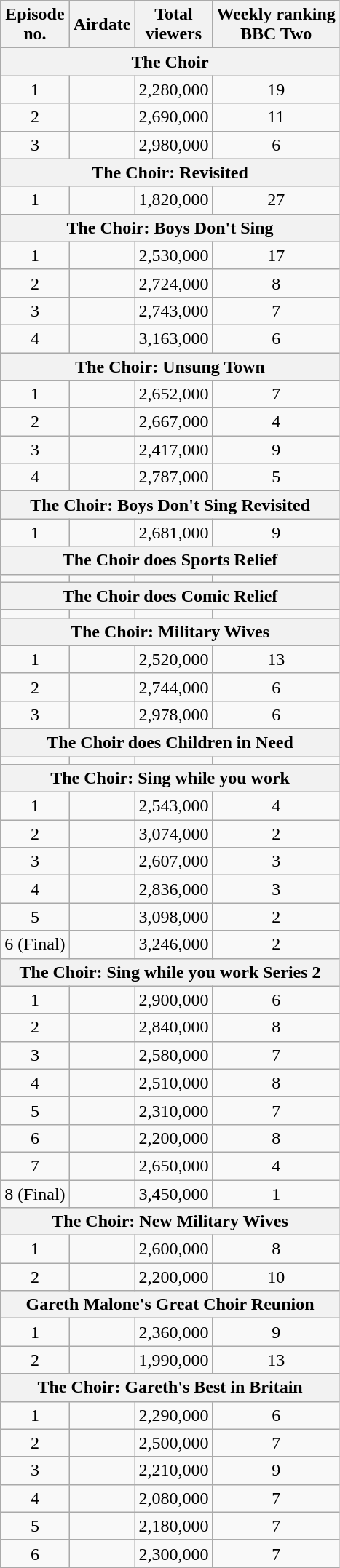<table class="wikitable" style="text-align:center;">
<tr>
<th>Episode<br>no.</th>
<th>Airdate</th>
<th>Total<br>viewers</th>
<th>Weekly ranking<br>BBC Two</th>
</tr>
<tr>
<th colspan=4><strong>The Choir</strong></th>
</tr>
<tr>
<td>1</td>
<td></td>
<td>2,280,000</td>
<td>19</td>
</tr>
<tr>
<td>2</td>
<td></td>
<td>2,690,000</td>
<td>11</td>
</tr>
<tr>
<td>3</td>
<td></td>
<td>2,980,000</td>
<td>6</td>
</tr>
<tr>
<th colspan=4><strong>The Choir: Revisited</strong></th>
</tr>
<tr>
<td>1</td>
<td></td>
<td>1,820,000</td>
<td>27</td>
</tr>
<tr>
<th colspan=4><strong>The Choir: Boys Don't Sing</strong></th>
</tr>
<tr>
<td>1</td>
<td></td>
<td>2,530,000</td>
<td>17</td>
</tr>
<tr>
<td>2</td>
<td></td>
<td>2,724,000</td>
<td>8</td>
</tr>
<tr>
<td>3</td>
<td></td>
<td>2,743,000</td>
<td>7</td>
</tr>
<tr>
<td>4</td>
<td></td>
<td>3,163,000</td>
<td>6</td>
</tr>
<tr>
<th colspan=4><strong>The Choir: Unsung Town</strong></th>
</tr>
<tr>
<td>1</td>
<td></td>
<td>2,652,000</td>
<td>7</td>
</tr>
<tr>
<td>2</td>
<td></td>
<td>2,667,000</td>
<td>4</td>
</tr>
<tr>
<td>3</td>
<td></td>
<td>2,417,000</td>
<td>9</td>
</tr>
<tr>
<td>4</td>
<td></td>
<td>2,787,000</td>
<td>5</td>
</tr>
<tr>
<th colspan=4><strong>The Choir: Boys Don't Sing Revisited</strong></th>
</tr>
<tr>
<td>1</td>
<td></td>
<td>2,681,000</td>
<td>9</td>
</tr>
<tr>
<th colspan=4><strong>The Choir does Sports Relief</strong></th>
</tr>
<tr>
<td></td>
<td></td>
<td></td>
<td></td>
</tr>
<tr>
<th colspan=4><strong>The Choir does Comic Relief</strong></th>
</tr>
<tr>
<td></td>
<td></td>
<td></td>
<td></td>
</tr>
<tr>
<th colspan=4><strong>The Choir: Military Wives</strong></th>
</tr>
<tr>
<td>1</td>
<td></td>
<td>2,520,000</td>
<td>13</td>
</tr>
<tr>
<td>2</td>
<td></td>
<td>2,744,000</td>
<td>6</td>
</tr>
<tr>
<td>3</td>
<td></td>
<td>2,978,000</td>
<td>6</td>
</tr>
<tr>
<th colspan=4><strong>The Choir does Children in Need</strong></th>
</tr>
<tr>
<td></td>
<td></td>
<td></td>
<td></td>
</tr>
<tr>
<th colspan=4><strong>The Choir: Sing while you work</strong></th>
</tr>
<tr>
<td>1</td>
<td></td>
<td>2,543,000</td>
<td>4</td>
</tr>
<tr>
<td>2</td>
<td></td>
<td>3,074,000</td>
<td>2</td>
</tr>
<tr>
<td>3</td>
<td></td>
<td>2,607,000</td>
<td>3</td>
</tr>
<tr>
<td>4</td>
<td></td>
<td>2,836,000</td>
<td>3</td>
</tr>
<tr>
<td>5</td>
<td></td>
<td>3,098,000</td>
<td>2</td>
</tr>
<tr>
<td>6 (Final)</td>
<td></td>
<td>3,246,000</td>
<td>2</td>
</tr>
<tr>
<th colspan=4><strong>The Choir: Sing while you work Series 2 </strong></th>
</tr>
<tr>
<td>1</td>
<td></td>
<td>2,900,000</td>
<td>6</td>
</tr>
<tr>
<td>2</td>
<td></td>
<td>2,840,000</td>
<td>8</td>
</tr>
<tr>
<td>3</td>
<td></td>
<td>2,580,000</td>
<td>7</td>
</tr>
<tr>
<td>4</td>
<td></td>
<td>2,510,000</td>
<td>8</td>
</tr>
<tr>
<td>5</td>
<td></td>
<td>2,310,000</td>
<td>7</td>
</tr>
<tr>
<td>6</td>
<td></td>
<td>2,200,000</td>
<td>8</td>
</tr>
<tr>
<td>7</td>
<td></td>
<td>2,650,000</td>
<td>4</td>
</tr>
<tr>
<td>8 (Final)</td>
<td></td>
<td>3,450,000</td>
<td>1</td>
</tr>
<tr>
<th colspan=4><strong>The Choir: New Military Wives</strong></th>
</tr>
<tr>
<td>1</td>
<td></td>
<td>2,600,000</td>
<td>8</td>
</tr>
<tr>
<td>2</td>
<td></td>
<td>2,200,000</td>
<td>10</td>
</tr>
<tr>
<th colspan=4><strong>Gareth Malone's Great Choir Reunion</strong></th>
</tr>
<tr>
<td>1</td>
<td></td>
<td>2,360,000</td>
<td>9</td>
</tr>
<tr>
<td>2</td>
<td></td>
<td>1,990,000</td>
<td>13</td>
</tr>
<tr>
<th colspan=4><strong>The Choir: Gareth's Best in Britain </strong></th>
</tr>
<tr>
<td>1</td>
<td></td>
<td>2,290,000</td>
<td>6</td>
</tr>
<tr>
<td>2</td>
<td></td>
<td>2,500,000</td>
<td>7</td>
</tr>
<tr>
<td>3</td>
<td></td>
<td>2,210,000</td>
<td>9</td>
</tr>
<tr>
<td>4</td>
<td></td>
<td>2,080,000</td>
<td>7</td>
</tr>
<tr>
<td>5</td>
<td></td>
<td>2,180,000</td>
<td>7</td>
</tr>
<tr>
<td>6</td>
<td></td>
<td>2,300,000</td>
<td>7</td>
</tr>
</table>
